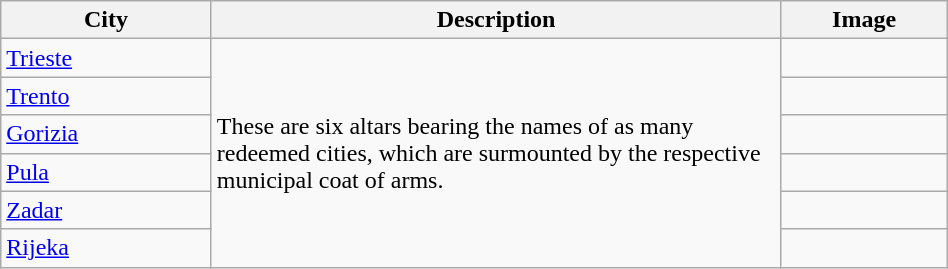<table class="wikitable" style="text-align: center; width:50%; margin-left:auto; margin-right:auto;">
<tr>
<th width=170>City</th>
<th width=500>Description</th>
<th width=130>Image</th>
</tr>
<tr>
<td align="left"><a href='#'>Trieste</a></td>
<td rowspan=6 align="left">These are six altars bearing the names of as many redeemed cities, which are surmounted by the respective municipal coat of arms.</td>
<td align="center"></td>
</tr>
<tr>
<td align="left"><a href='#'>Trento</a></td>
<td align="center"></td>
</tr>
<tr>
<td align="left"><a href='#'>Gorizia</a></td>
<td align="center"></td>
</tr>
<tr>
<td align="left"><a href='#'>Pula</a></td>
<td align="center"></td>
</tr>
<tr>
<td align="left"><a href='#'>Zadar</a></td>
<td align="center"></td>
</tr>
<tr>
<td align="left"><a href='#'>Rijeka</a></td>
<td align="center"></td>
</tr>
</table>
